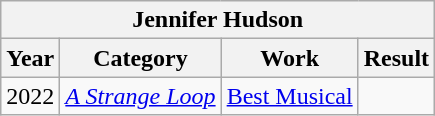<table class="wikitable">
<tr>
<th colspan="4">Jennifer Hudson</th>
</tr>
<tr>
<th>Year</th>
<th>Category</th>
<th>Work</th>
<th>Result</th>
</tr>
<tr>
<td>2022</td>
<td><em><a href='#'>A Strange Loop</a></em></td>
<td><a href='#'>Best Musical</a></td>
<td></td>
</tr>
</table>
